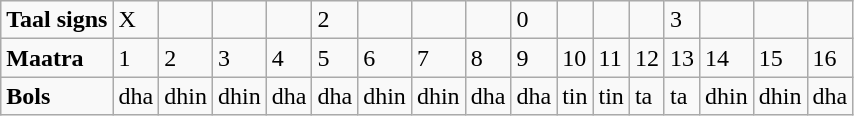<table class="wikitable">
<tr>
<td><strong>Taal signs</strong></td>
<td>X</td>
<td></td>
<td></td>
<td></td>
<td>2</td>
<td></td>
<td></td>
<td></td>
<td>0</td>
<td></td>
<td></td>
<td></td>
<td>3</td>
<td></td>
<td></td>
<td></td>
</tr>
<tr>
<td><strong>Maatra</strong></td>
<td>1</td>
<td>2</td>
<td>3</td>
<td>4</td>
<td>5</td>
<td>6</td>
<td>7</td>
<td>8</td>
<td>9</td>
<td>10</td>
<td>11</td>
<td>12</td>
<td>13</td>
<td>14</td>
<td>15</td>
<td>16</td>
</tr>
<tr>
<td><strong>Bols</strong></td>
<td>dha</td>
<td>dhin</td>
<td>dhin</td>
<td>dha</td>
<td>dha</td>
<td>dhin</td>
<td>dhin</td>
<td>dha</td>
<td>dha</td>
<td>tin</td>
<td>tin</td>
<td>ta</td>
<td>ta</td>
<td>dhin</td>
<td>dhin</td>
<td>dha</td>
</tr>
</table>
